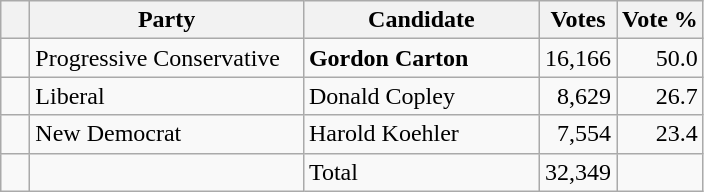<table class="wikitable">
<tr>
<th></th>
<th scope="col" width="175">Party</th>
<th scope="col" width="150">Candidate</th>
<th>Votes</th>
<th>Vote %</th>
</tr>
<tr>
<td>   </td>
<td>Progressive Conservative</td>
<td><strong>Gordon Carton</strong></td>
<td align=right>16,166</td>
<td align=right>50.0</td>
</tr>
<tr>
<td>   </td>
<td>Liberal</td>
<td>Donald Copley</td>
<td align=right>8,629</td>
<td align=right>26.7</td>
</tr>
<tr>
<td>   </td>
<td>New Democrat</td>
<td>Harold Koehler</td>
<td align=right>7,554</td>
<td align=right>23.4</td>
</tr>
<tr |>
<td></td>
<td></td>
<td>Total</td>
<td align=right>32,349</td>
<td></td>
</tr>
</table>
